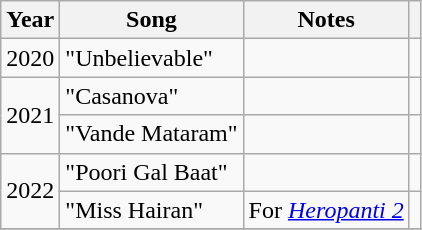<table class="wikitable sortable plainrowheaders">
<tr>
<th scope="col">Year</th>
<th scope="col">Song</th>
<th scope="col">Notes</th>
<th scope="col" class="unsortable"></th>
</tr>
<tr>
<td>2020</td>
<td>"Unbelievable"</td>
<td></td>
<td></td>
</tr>
<tr>
<td rowspan="2">2021</td>
<td>"Casanova"</td>
<td></td>
<td></td>
</tr>
<tr>
<td>"Vande Mataram"</td>
<td></td>
<td></td>
</tr>
<tr>
<td rowspan="2">2022</td>
<td>"Poori Gal Baat"</td>
<td></td>
<td></td>
</tr>
<tr>
<td>"Miss Hairan"</td>
<td>For <em><a href='#'>Heropanti 2</a></em></td>
<td></td>
</tr>
<tr>
</tr>
</table>
